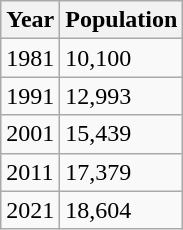<table class="wikitable">
<tr>
<th>Year</th>
<th>Population</th>
</tr>
<tr>
<td>1981</td>
<td>10,100</td>
</tr>
<tr>
<td>1991</td>
<td>12,993</td>
</tr>
<tr>
<td>2001</td>
<td>15,439</td>
</tr>
<tr>
<td>2011</td>
<td>17,379</td>
</tr>
<tr>
<td>2021</td>
<td>18,604</td>
</tr>
</table>
